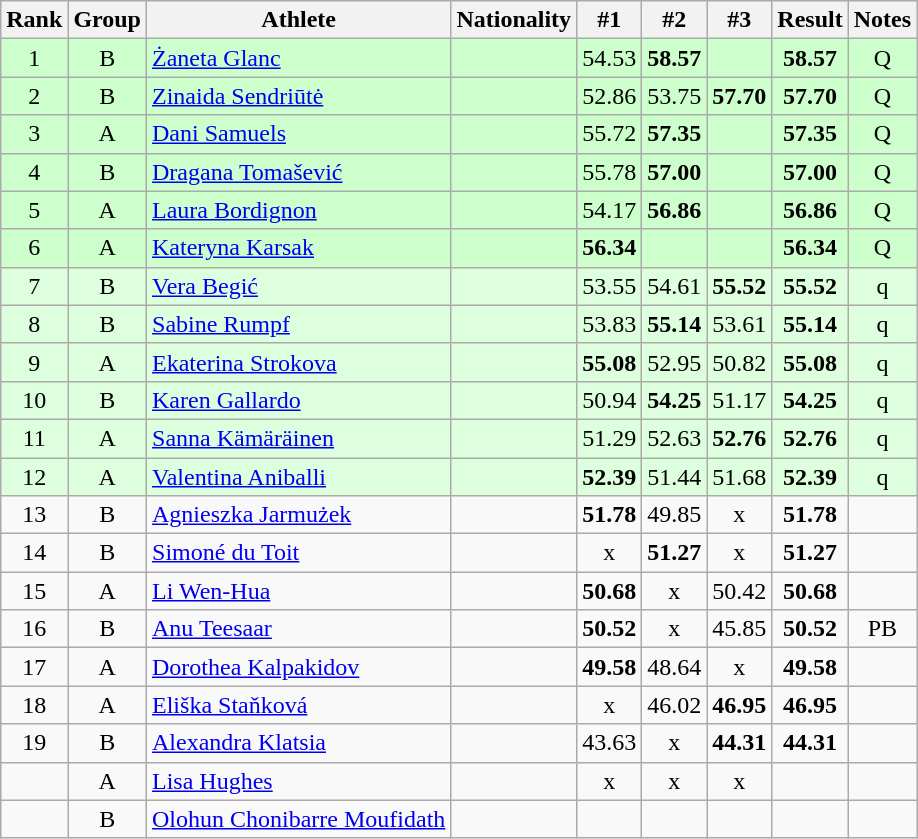<table class="wikitable sortable" style="text-align:center">
<tr>
<th>Rank</th>
<th>Group</th>
<th>Athlete</th>
<th>Nationality</th>
<th>#1</th>
<th>#2</th>
<th>#3</th>
<th>Result</th>
<th>Notes</th>
</tr>
<tr bgcolor=ccffcc>
<td>1</td>
<td>B</td>
<td align="left"><a href='#'>Żaneta Glanc</a></td>
<td align=left></td>
<td>54.53</td>
<td><strong>58.57</strong></td>
<td></td>
<td><strong>58.57</strong></td>
<td>Q</td>
</tr>
<tr bgcolor=ccffcc>
<td>2</td>
<td>B</td>
<td align="left"><a href='#'>Zinaida Sendriūtė</a></td>
<td align=left></td>
<td>52.86</td>
<td>53.75</td>
<td><strong>57.70</strong></td>
<td><strong>57.70</strong></td>
<td>Q</td>
</tr>
<tr bgcolor=ccffcc>
<td>3</td>
<td>A</td>
<td align="left"><a href='#'>Dani Samuels</a></td>
<td align=left></td>
<td>55.72</td>
<td><strong>57.35</strong></td>
<td></td>
<td><strong>57.35</strong></td>
<td>Q</td>
</tr>
<tr bgcolor=ccffcc>
<td>4</td>
<td>B</td>
<td align="left"><a href='#'>Dragana Tomašević</a></td>
<td align=left></td>
<td>55.78</td>
<td><strong>57.00</strong></td>
<td></td>
<td><strong>57.00</strong></td>
<td>Q</td>
</tr>
<tr bgcolor=ccffcc>
<td>5</td>
<td>A</td>
<td align="left"><a href='#'>Laura Bordignon</a></td>
<td align=left></td>
<td>54.17</td>
<td><strong>56.86</strong></td>
<td></td>
<td><strong>56.86</strong></td>
<td>Q</td>
</tr>
<tr bgcolor=ccffcc>
<td>6</td>
<td>A</td>
<td align="left"><a href='#'>Kateryna Karsak</a></td>
<td align=left></td>
<td><strong>56.34</strong></td>
<td></td>
<td></td>
<td><strong>56.34</strong></td>
<td>Q</td>
</tr>
<tr bgcolor=ddffdd>
<td>7</td>
<td>B</td>
<td align="left"><a href='#'>Vera Begić</a></td>
<td align=left></td>
<td>53.55</td>
<td>54.61</td>
<td><strong>55.52</strong></td>
<td><strong>55.52</strong></td>
<td>q</td>
</tr>
<tr bgcolor=ddffdd>
<td>8</td>
<td>B</td>
<td align="left"><a href='#'>Sabine Rumpf</a></td>
<td align=left></td>
<td>53.83</td>
<td><strong>55.14</strong></td>
<td>53.61</td>
<td><strong>55.14</strong></td>
<td>q</td>
</tr>
<tr bgcolor=ddffdd>
<td>9</td>
<td>A</td>
<td align="left"><a href='#'>Ekaterina Strokova</a></td>
<td align=left></td>
<td><strong>55.08</strong></td>
<td>52.95</td>
<td>50.82</td>
<td><strong>55.08</strong></td>
<td>q</td>
</tr>
<tr bgcolor=ddffdd>
<td>10</td>
<td>B</td>
<td align="left"><a href='#'>Karen Gallardo</a></td>
<td align=left></td>
<td>50.94</td>
<td><strong>54.25</strong></td>
<td>51.17</td>
<td><strong>54.25</strong></td>
<td>q</td>
</tr>
<tr bgcolor=ddffdd>
<td>11</td>
<td>A</td>
<td align="left"><a href='#'>Sanna Kämäräinen</a></td>
<td align=left></td>
<td>51.29</td>
<td>52.63</td>
<td><strong>52.76</strong></td>
<td><strong>52.76</strong></td>
<td>q</td>
</tr>
<tr bgcolor=ddffdd>
<td>12</td>
<td>A</td>
<td align="left"><a href='#'>Valentina Aniballi</a></td>
<td align=left></td>
<td><strong>52.39</strong></td>
<td>51.44</td>
<td>51.68</td>
<td><strong>52.39</strong></td>
<td>q</td>
</tr>
<tr>
<td>13</td>
<td>B</td>
<td align="left"><a href='#'>Agnieszka Jarmużek</a></td>
<td align=left></td>
<td><strong>51.78</strong></td>
<td>49.85</td>
<td>x</td>
<td><strong>51.78</strong></td>
<td></td>
</tr>
<tr>
<td>14</td>
<td>B</td>
<td align="left"><a href='#'>Simoné du Toit</a></td>
<td align=left></td>
<td>x</td>
<td><strong>51.27</strong></td>
<td>x</td>
<td><strong>51.27</strong></td>
<td></td>
</tr>
<tr>
<td>15</td>
<td>A</td>
<td align="left"><a href='#'>Li Wen-Hua</a></td>
<td align=left></td>
<td><strong>50.68</strong></td>
<td>x</td>
<td>50.42</td>
<td><strong>50.68</strong></td>
<td></td>
</tr>
<tr>
<td>16</td>
<td>B</td>
<td align="left"><a href='#'>Anu Teesaar</a></td>
<td align=left></td>
<td><strong>50.52</strong></td>
<td>x</td>
<td>45.85</td>
<td><strong>50.52</strong></td>
<td>PB</td>
</tr>
<tr>
<td>17</td>
<td>A</td>
<td align="left"><a href='#'>Dorothea Kalpakidov</a></td>
<td align=left></td>
<td><strong>49.58</strong></td>
<td>48.64</td>
<td>x</td>
<td><strong>49.58</strong></td>
<td></td>
</tr>
<tr>
<td>18</td>
<td>A</td>
<td align="left"><a href='#'>Eliška Staňková</a></td>
<td align=left></td>
<td>x</td>
<td>46.02</td>
<td><strong>46.95</strong></td>
<td><strong>46.95</strong></td>
<td></td>
</tr>
<tr>
<td>19</td>
<td>B</td>
<td align="left"><a href='#'>Alexandra Klatsia</a></td>
<td align=left></td>
<td>43.63</td>
<td>x</td>
<td><strong>44.31</strong></td>
<td><strong>44.31</strong></td>
<td></td>
</tr>
<tr>
<td></td>
<td>A</td>
<td align="left"><a href='#'>Lisa Hughes</a></td>
<td align=left></td>
<td>x</td>
<td>x</td>
<td>x</td>
<td><strong></strong></td>
<td></td>
</tr>
<tr>
<td></td>
<td>B</td>
<td align="left"><a href='#'>Olohun Chonibarre Moufidath</a></td>
<td align=left></td>
<td></td>
<td></td>
<td></td>
<td><strong></strong></td>
<td></td>
</tr>
</table>
